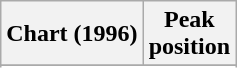<table class="wikitable sortable plainrowheaders" style="text-align:center">
<tr>
<th scope="col">Chart (1996)</th>
<th scope="col">Peak<br> position</th>
</tr>
<tr>
</tr>
<tr>
</tr>
</table>
